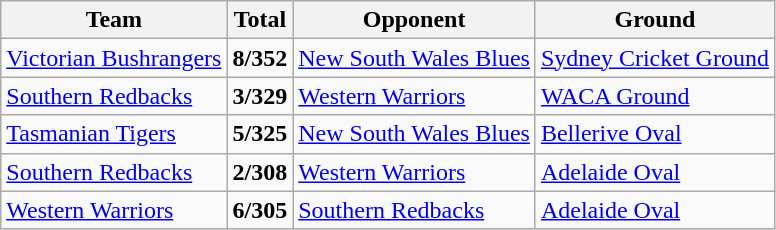<table class="wikitable">
<tr>
<th>Team</th>
<th>Total</th>
<th>Opponent</th>
<th>Ground</th>
</tr>
<tr>
<td><a href='#'>Victorian Bushrangers</a></td>
<td><strong>8/352</strong></td>
<td><a href='#'>New South Wales Blues</a></td>
<td><a href='#'>Sydney Cricket Ground</a></td>
</tr>
<tr>
<td><a href='#'>Southern Redbacks</a></td>
<td><strong>3/329</strong></td>
<td><a href='#'>Western Warriors</a></td>
<td><a href='#'>WACA Ground</a></td>
</tr>
<tr>
<td><a href='#'>Tasmanian Tigers</a></td>
<td><strong>5/325</strong></td>
<td><a href='#'>New South Wales Blues</a></td>
<td><a href='#'>Bellerive Oval</a></td>
</tr>
<tr>
<td><a href='#'>Southern Redbacks</a></td>
<td><strong>2/308</strong></td>
<td><a href='#'>Western Warriors</a></td>
<td><a href='#'>Adelaide Oval</a></td>
</tr>
<tr>
<td><a href='#'>Western Warriors</a></td>
<td><strong>6/305</strong></td>
<td><a href='#'>Southern Redbacks</a></td>
<td><a href='#'>Adelaide Oval</a></td>
</tr>
</table>
